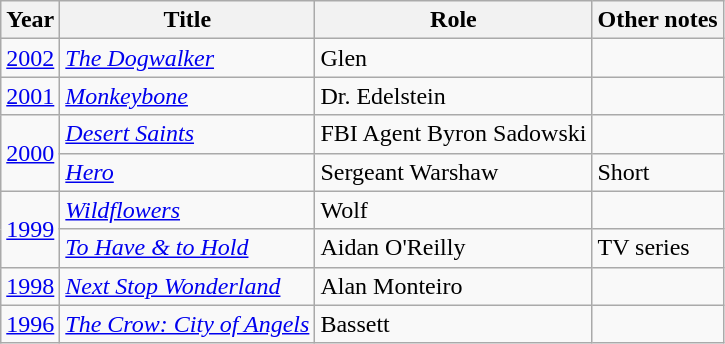<table class=wikitable>
<tr>
<th>Year</th>
<th>Title</th>
<th>Role</th>
<th>Other notes</th>
</tr>
<tr>
<td><a href='#'>2002</a></td>
<td><em><a href='#'>The Dogwalker</a></em></td>
<td>Glen</td>
<td></td>
</tr>
<tr>
<td><a href='#'>2001</a></td>
<td><em><a href='#'>Monkeybone</a></em></td>
<td>Dr. Edelstein</td>
<td></td>
</tr>
<tr>
<td rowspan=2><a href='#'>2000</a></td>
<td><em><a href='#'>Desert Saints</a></em></td>
<td>FBI Agent Byron Sadowski</td>
<td></td>
</tr>
<tr>
<td><em><a href='#'>Hero</a></em></td>
<td>Sergeant Warshaw</td>
<td>Short</td>
</tr>
<tr>
<td rowspan=2><a href='#'>1999</a></td>
<td><em><a href='#'>Wildflowers</a></em></td>
<td>Wolf</td>
<td></td>
</tr>
<tr>
<td><em><a href='#'>To Have & to Hold</a></em></td>
<td>Aidan O'Reilly</td>
<td>TV series</td>
</tr>
<tr>
<td><a href='#'>1998</a></td>
<td><em><a href='#'>Next Stop Wonderland</a></em></td>
<td>Alan Monteiro</td>
<td></td>
</tr>
<tr>
<td><a href='#'>1996</a></td>
<td><em><a href='#'>The Crow: City of Angels</a></em></td>
<td>Bassett</td>
<td></td>
</tr>
</table>
